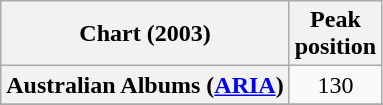<table class="wikitable sortable plainrowheaders" style="text-align:center;">
<tr>
<th scope="col">Chart (2003)</th>
<th scope="col">Peak<br>position</th>
</tr>
<tr>
<th scope="row">Australian Albums (<a href='#'>ARIA</a>)</th>
<td align="center">130</td>
</tr>
<tr>
</tr>
<tr>
</tr>
<tr>
</tr>
<tr>
</tr>
<tr>
</tr>
<tr>
</tr>
<tr>
</tr>
</table>
